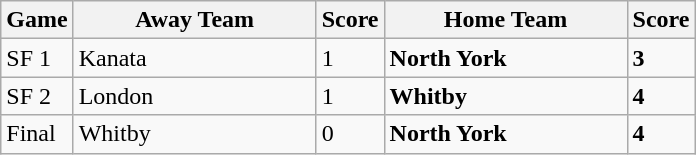<table class="wikitable">
<tr>
<th>Game</th>
<th width=35%>Away Team</th>
<th>Score</th>
<th width=35%>Home Team</th>
<th>Score</th>
</tr>
<tr>
<td>SF 1</td>
<td>Kanata</td>
<td>1</td>
<td><strong>North York</strong></td>
<td><strong>3</strong></td>
</tr>
<tr>
<td>SF 2</td>
<td>London</td>
<td>1</td>
<td><strong>Whitby</strong></td>
<td><strong>4</strong></td>
</tr>
<tr>
<td>Final</td>
<td>Whitby</td>
<td>0</td>
<td><strong>North York</strong></td>
<td><strong>4</strong></td>
</tr>
</table>
